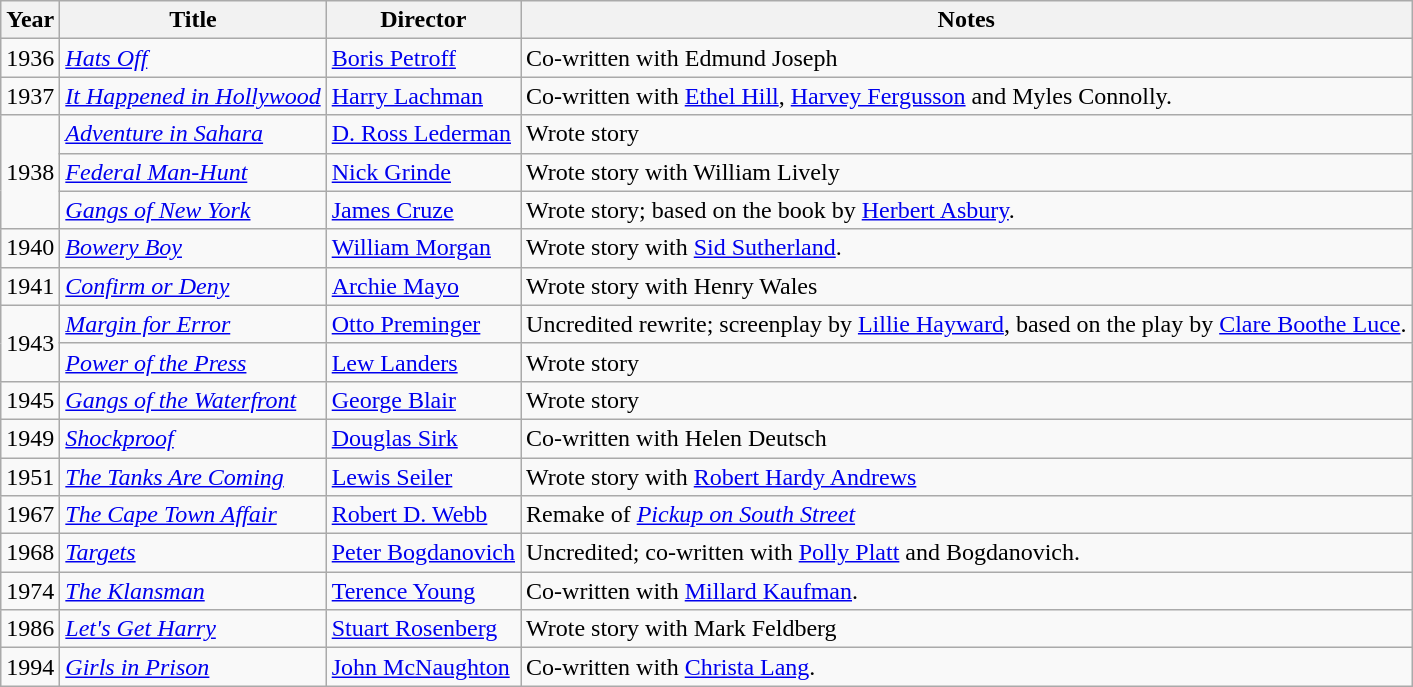<table class="wikitable sortable">
<tr>
<th>Year</th>
<th>Title</th>
<th>Director</th>
<th class="unsortable">Notes</th>
</tr>
<tr>
<td>1936</td>
<td><em><a href='#'>Hats Off</a></em></td>
<td><a href='#'>Boris Petroff</a></td>
<td>Co-written with Edmund Joseph</td>
</tr>
<tr>
<td>1937</td>
<td><em><a href='#'>It Happened in Hollywood</a></em></td>
<td><a href='#'>Harry Lachman</a></td>
<td>Co-written with <a href='#'>Ethel Hill</a>, <a href='#'>Harvey Fergusson</a> and Myles Connolly.</td>
</tr>
<tr>
<td rowspan="3">1938</td>
<td><em><a href='#'>Adventure in Sahara</a></em></td>
<td><a href='#'>D. Ross Lederman</a></td>
<td>Wrote story</td>
</tr>
<tr>
<td><em><a href='#'>Federal Man-Hunt</a></em></td>
<td><a href='#'>Nick Grinde</a></td>
<td>Wrote story with William Lively</td>
</tr>
<tr>
<td><em><a href='#'>Gangs of New York</a></em></td>
<td><a href='#'>James Cruze</a></td>
<td>Wrote story; based on the book by <a href='#'>Herbert Asbury</a>.</td>
</tr>
<tr>
<td>1940</td>
<td><em><a href='#'>Bowery Boy</a></em></td>
<td><a href='#'>William Morgan</a></td>
<td>Wrote story with <a href='#'>Sid Sutherland</a>.</td>
</tr>
<tr>
<td>1941</td>
<td><em><a href='#'>Confirm or Deny</a></em></td>
<td><a href='#'>Archie Mayo</a></td>
<td>Wrote story with Henry Wales</td>
</tr>
<tr>
<td rowspan="2">1943</td>
<td><em><a href='#'>Margin for Error</a></em></td>
<td><a href='#'>Otto Preminger</a></td>
<td>Uncredited rewrite; screenplay by <a href='#'>Lillie Hayward</a>, based on the play by <a href='#'>Clare Boothe Luce</a>.</td>
</tr>
<tr>
<td><em><a href='#'>Power of the Press</a></em></td>
<td><a href='#'>Lew Landers</a></td>
<td>Wrote story</td>
</tr>
<tr>
<td>1945</td>
<td><em><a href='#'>Gangs of the Waterfront</a></em></td>
<td><a href='#'>George Blair</a></td>
<td>Wrote story</td>
</tr>
<tr>
<td>1949</td>
<td><em><a href='#'>Shockproof</a></em></td>
<td><a href='#'>Douglas Sirk</a></td>
<td>Co-written with Helen Deutsch</td>
</tr>
<tr>
<td>1951</td>
<td><em><a href='#'>The Tanks Are Coming</a></em></td>
<td><a href='#'>Lewis Seiler</a></td>
<td>Wrote story with <a href='#'>Robert Hardy Andrews</a></td>
</tr>
<tr>
<td>1967</td>
<td><em><a href='#'>The Cape Town Affair</a></em></td>
<td><a href='#'>Robert D. Webb</a></td>
<td>Remake of <em><a href='#'>Pickup on South Street</a></em></td>
</tr>
<tr>
<td>1968</td>
<td><em><a href='#'>Targets</a></em></td>
<td><a href='#'>Peter Bogdanovich</a></td>
<td>Uncredited; co-written with <a href='#'>Polly Platt</a> and Bogdanovich.</td>
</tr>
<tr>
<td>1974</td>
<td><em><a href='#'>The Klansman</a></em></td>
<td><a href='#'>Terence Young</a></td>
<td>Co-written with <a href='#'>Millard Kaufman</a>.</td>
</tr>
<tr>
<td>1986</td>
<td><em><a href='#'>Let's Get Harry</a></em></td>
<td><a href='#'>Stuart Rosenberg</a></td>
<td>Wrote story with Mark Feldberg</td>
</tr>
<tr>
<td>1994</td>
<td><em><a href='#'>Girls in Prison</a></em></td>
<td><a href='#'>John McNaughton</a></td>
<td>Co-written with <a href='#'>Christa Lang</a>.</td>
</tr>
</table>
